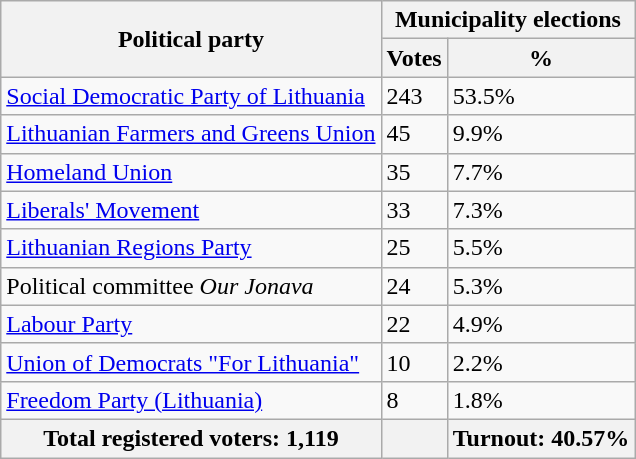<table class="wikitable">
<tr>
<th rowspan="2">Political party</th>
<th colspan="2">Municipality elections</th>
</tr>
<tr>
<th>Votes </th>
<th>%</th>
</tr>
<tr>
<td><a href='#'>Social Democratic Party of Lithuania</a></td>
<td>243</td>
<td>53.5%</td>
</tr>
<tr>
<td><a href='#'>Lithuanian Farmers and Greens Union</a></td>
<td>45</td>
<td>9.9%</td>
</tr>
<tr>
<td><a href='#'>Homeland Union</a></td>
<td>35</td>
<td>7.7%</td>
</tr>
<tr>
<td><a href='#'>Liberals' Movement</a></td>
<td>33</td>
<td>7.3%</td>
</tr>
<tr>
<td><a href='#'>Lithuanian Regions Party</a></td>
<td>25</td>
<td>5.5%</td>
</tr>
<tr>
<td>Political committee <em>Our Jonava</em></td>
<td>24</td>
<td>5.3%</td>
</tr>
<tr>
<td><a href='#'>Labour Party</a></td>
<td>22</td>
<td>4.9%</td>
</tr>
<tr>
<td><a href='#'>Union of Democrats "For Lithuania"</a></td>
<td>10</td>
<td>2.2%</td>
</tr>
<tr>
<td><a href='#'>Freedom Party (Lithuania)</a></td>
<td>8</td>
<td>1.8%</td>
</tr>
<tr>
<th>Total registered voters: 1,119</th>
<th></th>
<th>Turnout: 40.57%</th>
</tr>
</table>
